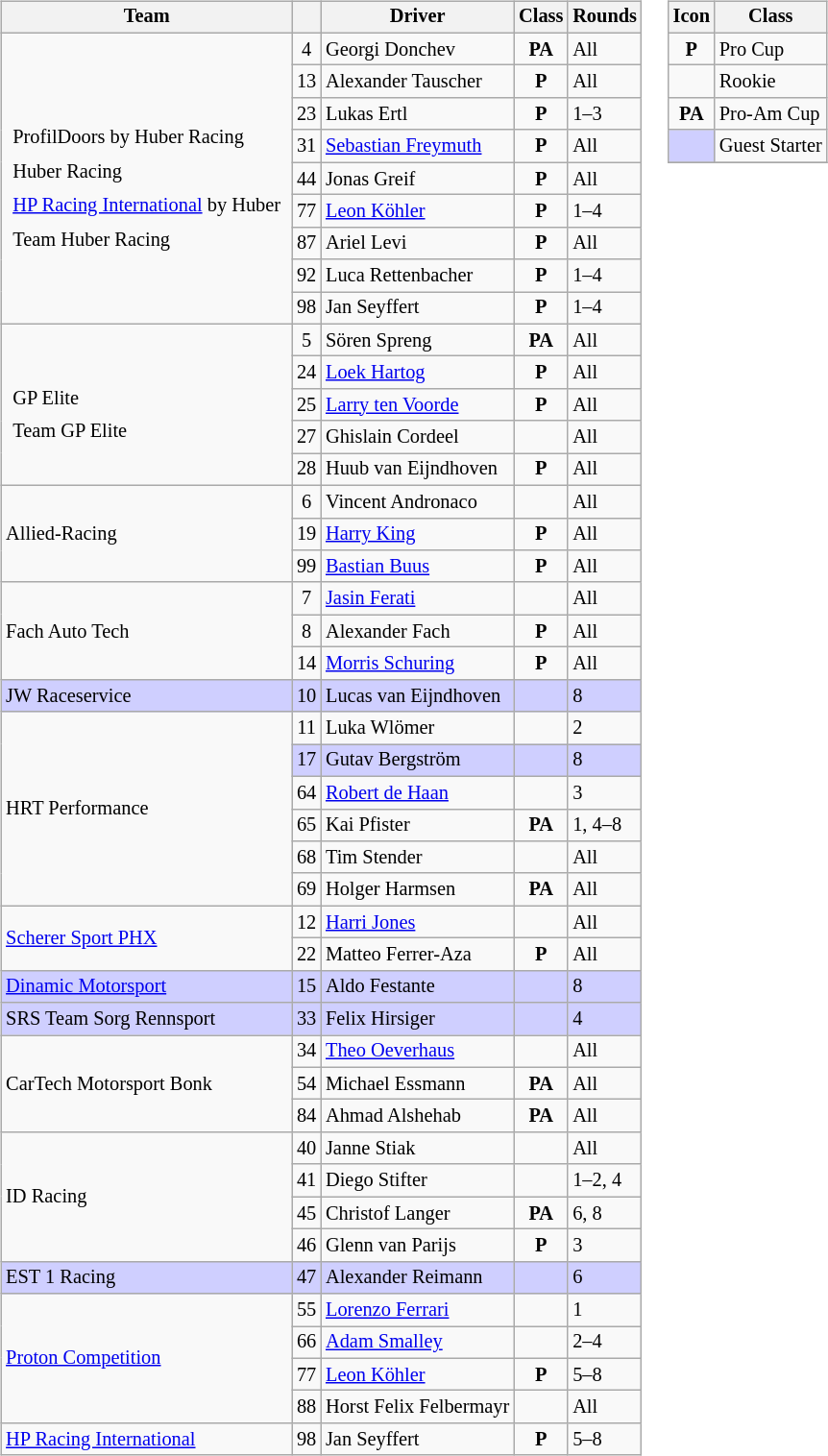<table>
<tr>
<td><br><table class="wikitable" style="font-size: 85%;">
<tr>
<th>Team</th>
<th></th>
<th>Driver</th>
<th>Class</th>
<th>Rounds</th>
</tr>
<tr>
<td rowspan="9"><br><table style="float: left; border-top:transparent; border-right:transparent; border-bottom:transparent; border-left:transparent;">
<tr>
<td style=" border-top:transparent; border-right:transparent; border-bottom:transparent; border-left:transparent;"> ProfilDoors by Huber Racing</td>
</tr>
<tr>
<td style=" border-top:transparent; border-right:transparent; border-bottom:transparent; border-left:transparent;"> Huber Racing</td>
</tr>
<tr>
<td style=" border-top:transparent; border-right:transparent; border-bottom:transparent; border-left:transparent;"> <a href='#'>HP Racing International</a> by Huber</td>
</tr>
<tr>
<td style=" border-top:transparent; border-right:transparent; border-bottom:transparent; border-left:transparent;"> Team Huber Racing</td>
</tr>
<tr>
</tr>
</table>
</td>
<td align="center">4</td>
<td> Georgi Donchev</td>
<td align="center"><strong><span>PA</span></strong></td>
<td>All</td>
</tr>
<tr>
<td align="center">13</td>
<td> Alexander Tauscher</td>
<td align="center"><strong><span>P</span></strong></td>
<td>All</td>
</tr>
<tr>
<td align="center">23</td>
<td> Lukas Ertl</td>
<td align="center"><strong><span>P</span></strong></td>
<td>1–3</td>
</tr>
<tr>
<td align="center">31</td>
<td> <a href='#'>Sebastian Freymuth</a></td>
<td align="center"><strong><span>P</span></strong></td>
<td>All</td>
</tr>
<tr>
<td align="center">44</td>
<td> Jonas Greif</td>
<td align="center"><strong><span>P</span></strong></td>
<td>All</td>
</tr>
<tr>
<td align="center">77</td>
<td> <a href='#'>Leon Köhler</a></td>
<td align="center"><strong><span>P</span></strong></td>
<td>1–4</td>
</tr>
<tr>
<td align="center">87</td>
<td> Ariel Levi</td>
<td align="center"><strong><span>P</span></strong></td>
<td>All</td>
</tr>
<tr>
<td align="center">92</td>
<td> Luca Rettenbacher</td>
<td align="center"><strong><span>P</span></strong></td>
<td>1–4</td>
</tr>
<tr>
<td align="center">98</td>
<td> Jan Seyffert</td>
<td align="center"><strong><span>P</span></strong></td>
<td>1–4</td>
</tr>
<tr>
<td rowspan="5"><br><table style="float: left; border-top:transparent; border-right:transparent; border-bottom:transparent; border-left:transparent;">
<tr>
<td style=" border-top:transparent; border-right:transparent; border-bottom:transparent; border-left:transparent;"> GP Elite</td>
</tr>
<tr>
<td style=" border-top:transparent; border-right:transparent; border-bottom:transparent; border-left:transparent;"> Team GP Elite</td>
</tr>
<tr>
</tr>
</table>
</td>
<td align="center">5</td>
<td> Sören Spreng</td>
<td align="center"><strong><span>PA</span></strong></td>
<td>All</td>
</tr>
<tr>
<td align="center">24</td>
<td> <a href='#'>Loek Hartog</a></td>
<td align="center"><strong><span>P</span></strong></td>
<td>All</td>
</tr>
<tr>
<td align="center">25</td>
<td> <a href='#'>Larry ten Voorde</a></td>
<td align="center"><strong><span>P</span></strong></td>
<td>All</td>
</tr>
<tr>
<td align="center">27</td>
<td> Ghislain Cordeel</td>
<td align="center"></td>
<td>All</td>
</tr>
<tr>
<td align="center">28</td>
<td> Huub van Eijndhoven</td>
<td align="center"><strong><span>P</span></strong></td>
<td>All</td>
</tr>
<tr>
<td rowspan="3"> Allied-Racing</td>
<td align="center">6</td>
<td> Vincent Andronaco</td>
<td align="center"></td>
<td>All</td>
</tr>
<tr>
<td align="center">19</td>
<td> <a href='#'>Harry King</a></td>
<td align="center"><strong><span>P</span></strong></td>
<td>All</td>
</tr>
<tr>
<td align="center">99</td>
<td> <a href='#'>Bastian Buus</a></td>
<td align="center"><strong><span>P</span></strong></td>
<td>All</td>
</tr>
<tr>
<td rowspan="3"> Fach Auto Tech</td>
<td align="center">7</td>
<td> <a href='#'>Jasin Ferati</a></td>
<td align="center"></td>
<td>All</td>
</tr>
<tr>
<td align="center">8</td>
<td> Alexander Fach</td>
<td align="center"><strong><span>P</span></strong></td>
<td>All</td>
</tr>
<tr>
<td align="center">14</td>
<td> <a href='#'>Morris Schuring</a></td>
<td align="center"><strong><span>P</span></strong></td>
<td>All</td>
</tr>
<tr>
<td style="background-color:#CFCFFF"> JW Raceservice</td>
<td style="background-color:#CFCFFF" align="center">10</td>
<td style="background-color:#CFCFFF"> Lucas van Eijndhoven</td>
<td style="background-color:#CFCFFF" align="center"></td>
<td style="background-color:#CFCFFF">8</td>
</tr>
<tr>
<td rowspan="6"> HRT Performance</td>
<td align="center">11</td>
<td> Luka Wlömer</td>
<td align="center"></td>
<td>2</td>
</tr>
<tr>
<td style="background-color:#CFCFFF" align="center">17</td>
<td style="background-color:#CFCFFF"> Gutav Bergström</td>
<td style="background-color:#CFCFFF" align="center"></td>
<td style="background-color:#CFCFFF">8</td>
</tr>
<tr>
<td align="center">64</td>
<td> <a href='#'>Robert de Haan</a></td>
<td align="center"></td>
<td>3</td>
</tr>
<tr>
<td align="center">65</td>
<td> Kai Pfister</td>
<td align="center"><strong><span>PA</span></strong></td>
<td>1, 4–8</td>
</tr>
<tr>
<td align="center">68</td>
<td> Tim Stender</td>
<td align="center"></td>
<td>All</td>
</tr>
<tr>
<td align="center">69</td>
<td> Holger Harmsen</td>
<td align="center"><strong><span>PA</span></strong></td>
<td>All</td>
</tr>
<tr>
<td rowspan="2"> <a href='#'>Scherer Sport PHX</a></td>
<td align="center">12</td>
<td> <a href='#'>Harri Jones</a></td>
<td align="center"></td>
<td>All</td>
</tr>
<tr>
<td align="center">22</td>
<td> Matteo Ferrer-Aza</td>
<td align="center"><strong><span>P</span></strong></td>
<td>All</td>
</tr>
<tr>
<td style="background-color:#CFCFFF"> <a href='#'>Dinamic Motorsport</a></td>
<td style="background-color:#CFCFFF" align="center">15</td>
<td style="background-color:#CFCFFF"> Aldo Festante</td>
<td style="background-color:#CFCFFF" align="center"></td>
<td style="background-color:#CFCFFF">8</td>
</tr>
<tr>
<td style="background-color:#CFCFFF"> SRS Team Sorg Rennsport</td>
<td align="center" style="background-color:#CFCFFF">33</td>
<td style="background-color:#CFCFFF"> Felix Hirsiger</td>
<td align="center" style="background-color:#CFCFFF"></td>
<td style="background-color:#CFCFFF">4</td>
</tr>
<tr>
<td rowspan="3"> CarTech Motorsport Bonk</td>
<td align="center">34</td>
<td> <a href='#'>Theo Oeverhaus</a></td>
<td align="center"></td>
<td>All</td>
</tr>
<tr>
<td align="center">54</td>
<td> Michael Essmann</td>
<td align="center"><strong><span>PA</span></strong></td>
<td>All</td>
</tr>
<tr>
<td align="center">84</td>
<td> Ahmad Alshehab</td>
<td align="center"><strong><span>PA</span></strong></td>
<td>All</td>
</tr>
<tr>
<td rowspan="4"> ID Racing</td>
<td align="center">40</td>
<td> Janne Stiak</td>
<td align="center"></td>
<td>All</td>
</tr>
<tr>
<td align="center">41</td>
<td> Diego Stifter</td>
<td align="center"></td>
<td>1–2, 4</td>
</tr>
<tr>
<td align="center">45</td>
<td> Christof Langer</td>
<td align="center"><strong><span>PA</span></strong></td>
<td>6, 8</td>
</tr>
<tr>
<td align="center">46</td>
<td> Glenn van Parijs</td>
<td align="center"><strong><span>P</span></strong></td>
<td>3</td>
</tr>
<tr>
<td style="background-color:#CFCFFF"> EST 1 Racing</td>
<td align="center" style="background-color:#CFCFFF">47</td>
<td style="background-color:#CFCFFF"> Alexander Reimann</td>
<td align="center" style="background-color:#CFCFFF"></td>
<td style="background-color:#CFCFFF">6</td>
</tr>
<tr>
<td rowspan="4"> <a href='#'>Proton Competition</a></td>
<td align="center">55</td>
<td> <a href='#'>Lorenzo Ferrari</a></td>
<td align="center"></td>
<td>1</td>
</tr>
<tr>
<td align="center">66</td>
<td> <a href='#'>Adam Smalley</a></td>
<td align="center"></td>
<td>2–4</td>
</tr>
<tr>
<td align="center">77</td>
<td> <a href='#'>Leon Köhler</a></td>
<td align="center"><strong><span>P</span></strong></td>
<td>5–8</td>
</tr>
<tr>
<td align="center">88</td>
<td> Horst Felix Felbermayr</td>
<td align="center"></td>
<td>All</td>
</tr>
<tr>
<td> <a href='#'>HP Racing International</a></td>
<td align="center">98</td>
<td> Jan Seyffert</td>
<td align="center"><strong><span>P</span></strong></td>
<td>5–8</td>
</tr>
</table>
</td>
<td valign="top"><br><table class="wikitable" style="font-size: 85%;">
<tr>
<th>Icon</th>
<th>Class</th>
</tr>
<tr>
<td align="center"><strong><span>P</span></strong></td>
<td>Pro Cup</td>
</tr>
<tr>
<td align="center"></td>
<td>Rookie</td>
</tr>
<tr>
<td align="center"><strong><span>PA</span></strong></td>
<td>Pro-Am Cup</td>
</tr>
<tr>
<td align="center" style="background-color:#CFCFFF"></td>
<td>Guest Starter</td>
</tr>
<tr>
</tr>
</table>
</td>
</tr>
</table>
